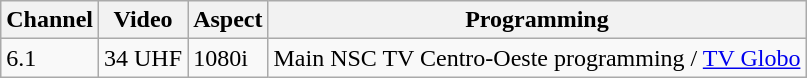<table class="wikitable">
<tr>
<th>Channel</th>
<th>Video</th>
<th>Aspect</th>
<th>Programming</th>
</tr>
<tr>
<td>6.1</td>
<td>34 UHF</td>
<td>1080i</td>
<td>Main NSC TV Centro-Oeste programming / <a href='#'>TV Globo</a></td>
</tr>
</table>
